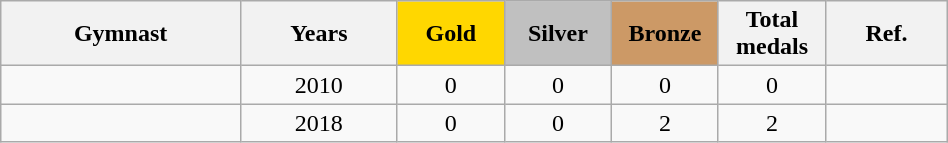<table class="wikitable sortable" width=50% style="text-align:center;">
<tr>
<th>Gymnast</th>
<th>Years</th>
<th style="background-color:gold; width:4.0em; font-weight:bold;">Gold</th>
<th style="background-color:silver; width:4.0em; font-weight:bold;">Silver</th>
<th style="background-color:#cc9966; width:4.0em; font-weight:bold;">Bronze</th>
<th style="width:4.0em;">Total medals</th>
<th class="unsortable">Ref.</th>
</tr>
<tr>
<td></td>
<td>2010</td>
<td>0</td>
<td>0</td>
<td>0</td>
<td>0</td>
<td></td>
</tr>
<tr>
<td></td>
<td>2018</td>
<td>0</td>
<td>0</td>
<td>2</td>
<td>2</td>
<td></td>
</tr>
</table>
